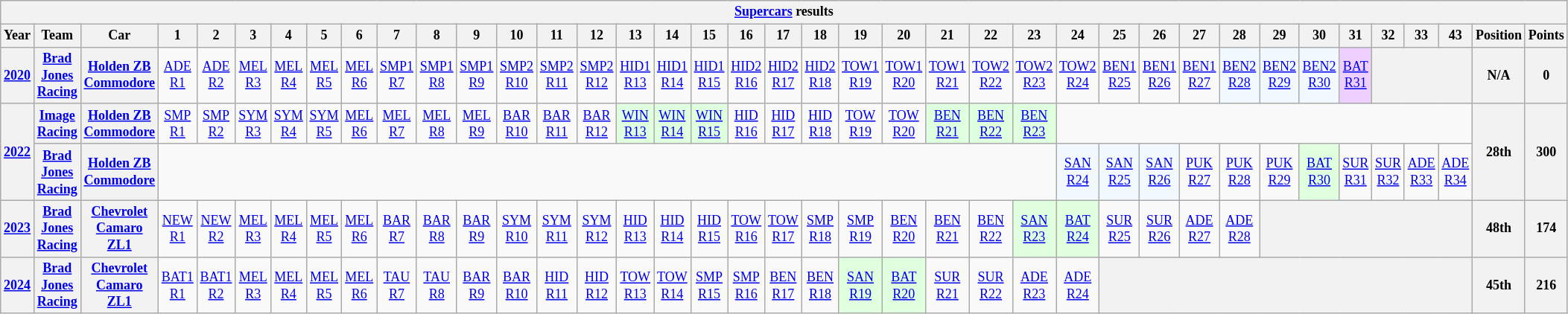<table class="wikitable" style="text-align:center; font-size:75%">
<tr>
<th colspan=45><a href='#'>Supercars</a> results</th>
</tr>
<tr>
<th>Year</th>
<th>Team</th>
<th>Car</th>
<th>1</th>
<th>2</th>
<th>3</th>
<th>4</th>
<th>5</th>
<th>6</th>
<th>7</th>
<th>8</th>
<th>9</th>
<th>10</th>
<th>11</th>
<th>12</th>
<th>13</th>
<th>14</th>
<th>15</th>
<th>16</th>
<th>17</th>
<th>18</th>
<th>19</th>
<th>20</th>
<th>21</th>
<th>22</th>
<th>23</th>
<th>24</th>
<th>25</th>
<th>26</th>
<th>27</th>
<th>28</th>
<th>29</th>
<th>30</th>
<th>31</th>
<th>32</th>
<th>33</th>
<th>43</th>
<th>Position</th>
<th>Points</th>
</tr>
<tr>
<th><a href='#'>2020</a></th>
<th><a href='#'>Brad Jones Racing</a></th>
<th><a href='#'>Holden ZB Commodore</a></th>
<td><a href='#'>ADE<br>R1</a></td>
<td><a href='#'>ADE<br>R2</a></td>
<td><a href='#'>MEL<br>R3</a></td>
<td><a href='#'>MEL<br>R4</a></td>
<td><a href='#'>MEL<br>R5</a></td>
<td><a href='#'>MEL<br>R6</a></td>
<td><a href='#'>SMP1<br>R7</a></td>
<td><a href='#'>SMP1<br>R8</a></td>
<td><a href='#'>SMP1<br>R9</a></td>
<td><a href='#'>SMP2<br>R10</a></td>
<td><a href='#'>SMP2<br>R11</a></td>
<td><a href='#'>SMP2<br>R12</a></td>
<td><a href='#'>HID1<br>R13</a></td>
<td><a href='#'>HID1<br>R14</a></td>
<td><a href='#'>HID1<br>R15</a></td>
<td><a href='#'>HID2<br>R16</a></td>
<td><a href='#'>HID2<br>R17</a></td>
<td><a href='#'>HID2<br>R18</a></td>
<td><a href='#'>TOW1<br>R19</a></td>
<td><a href='#'>TOW1<br>R20</a></td>
<td><a href='#'>TOW1<br>R21</a></td>
<td><a href='#'>TOW2<br>R22</a></td>
<td><a href='#'>TOW2<br>R23</a></td>
<td><a href='#'>TOW2<br>R24</a></td>
<td><a href='#'>BEN1<br>R25</a></td>
<td><a href='#'>BEN1<br>R26</a></td>
<td><a href='#'>BEN1<br>R27</a></td>
<td style=background:#f1f8ff><a href='#'>BEN2<br>R28</a><br></td>
<td style=background:#f1f8ff><a href='#'>BEN2<br>R29</a><br></td>
<td style=background:#f1f8ff><a href='#'>BEN2<br>R30</a><br></td>
<td style=background:#EFCFFF><a href='#'>BAT<br>R31</a><br></td>
<th colspan=3></th>
<th>N/A</th>
<th>0</th>
</tr>
<tr>
<th rowspan=2><a href='#'>2022</a></th>
<th><a href='#'>Image Racing</a></th>
<th><a href='#'>Holden ZB Commodore</a></th>
<td><a href='#'>SMP<br>R1</a></td>
<td><a href='#'>SMP<br>R2</a></td>
<td><a href='#'>SYM<br>R3</a></td>
<td><a href='#'>SYM<br>R4</a></td>
<td><a href='#'>SYM<br>R5</a></td>
<td><a href='#'>MEL<br>R6</a></td>
<td><a href='#'>MEL<br>R7</a></td>
<td><a href='#'>MEL<br>R8</a></td>
<td><a href='#'>MEL<br>R9</a></td>
<td><a href='#'>BAR<br>R10</a></td>
<td><a href='#'>BAR<br>R11</a></td>
<td><a href='#'>BAR<br>R12</a></td>
<td style=background:#dfffdf><a href='#'>WIN<br>R13</a><br></td>
<td style=background:#dfffdf><a href='#'>WIN<br>R14</a><br></td>
<td style=background:#dfffdf><a href='#'>WIN<br>R15</a><br></td>
<td><a href='#'>HID<br>R16</a></td>
<td><a href='#'>HID<br>R17</a></td>
<td><a href='#'>HID<br>R18</a></td>
<td><a href='#'>TOW<br>R19</a></td>
<td><a href='#'>TOW<br>R20</a></td>
<td style=background:#dfffdf><a href='#'>BEN<br>R21</a><br></td>
<td style=background:#dfffdf><a href='#'>BEN<br>R22</a><br></td>
<td style=background:#dfffdf><a href='#'>BEN<br>R23</a><br></td>
<td colspan=11></td>
<th rowspan=2>28th</th>
<th rowspan=2>300</th>
</tr>
<tr>
<th><a href='#'>Brad Jones Racing</a></th>
<th><a href='#'>Holden ZB Commodore</a></th>
<td colspan=23></td>
<td style=background:#f1f8ff><a href='#'>SAN<br>R24</a><br></td>
<td style=background:#f1f8ff><a href='#'>SAN<br>R25</a><br></td>
<td style=background:#f1f8ff><a href='#'>SAN<br>R26</a><br></td>
<td><a href='#'>PUK<br>R27</a></td>
<td><a href='#'>PUK<br>R28</a></td>
<td><a href='#'>PUK<br>R29</a></td>
<td style=background:#dfffdf><a href='#'>BAT<br>R30</a><br></td>
<td><a href='#'>SUR<br>R31</a></td>
<td><a href='#'>SUR<br>R32</a></td>
<td><a href='#'>ADE<br>R33</a></td>
<td><a href='#'>ADE<br>R34</a></td>
</tr>
<tr>
<th><a href='#'>2023</a></th>
<th><a href='#'>Brad Jones Racing</a></th>
<th><a href='#'>Chevrolet Camaro ZL1</a></th>
<td><a href='#'>NEW<br>R1</a></td>
<td><a href='#'>NEW<br>R2</a></td>
<td><a href='#'>MEL<br>R3</a></td>
<td><a href='#'>MEL<br>R4</a></td>
<td><a href='#'>MEL<br>R5</a></td>
<td><a href='#'>MEL<br>R6</a></td>
<td><a href='#'>BAR<br>R7</a></td>
<td><a href='#'>BAR<br>R8</a></td>
<td><a href='#'>BAR<br>R9</a></td>
<td><a href='#'>SYM<br>R10</a></td>
<td><a href='#'>SYM<br>R11</a></td>
<td><a href='#'>SYM<br>R12</a></td>
<td><a href='#'>HID<br>R13</a></td>
<td><a href='#'>HID<br>R14</a></td>
<td><a href='#'>HID<br>R15</a></td>
<td><a href='#'>TOW<br>R16</a></td>
<td><a href='#'>TOW<br>R17</a></td>
<td><a href='#'>SMP<br>R18</a></td>
<td><a href='#'>SMP<br>R19</a></td>
<td><a href='#'>BEN<br>R20</a></td>
<td><a href='#'>BEN<br>R21</a></td>
<td><a href='#'>BEN<br>R22</a></td>
<td style=background:#dfffdf><a href='#'>SAN<br>R23</a><br></td>
<td style=background:#dfffdf><a href='#'>BAT<br>R24</a><br></td>
<td><a href='#'>SUR<br>R25</a></td>
<td><a href='#'>SUR<br>R26</a></td>
<td><a href='#'>ADE<br>R27</a></td>
<td><a href='#'>ADE<br>R28</a></td>
<th colspan=6></th>
<th>48th</th>
<th>174</th>
</tr>
<tr>
<th><a href='#'>2024</a></th>
<th><a href='#'>Brad Jones Racing</a></th>
<th><a href='#'>Chevrolet Camaro ZL1</a></th>
<td><a href='#'>BAT1<br>R1</a></td>
<td><a href='#'>BAT1<br>R2</a></td>
<td><a href='#'>MEL<br>R3</a></td>
<td><a href='#'>MEL<br>R4</a></td>
<td><a href='#'>MEL<br>R5</a></td>
<td><a href='#'>MEL<br>R6</a></td>
<td><a href='#'>TAU<br>R7</a></td>
<td><a href='#'>TAU<br>R8</a></td>
<td><a href='#'>BAR<br>R9</a></td>
<td><a href='#'>BAR<br>R10</a></td>
<td><a href='#'>HID<br>R11</a></td>
<td><a href='#'>HID<br>R12</a></td>
<td><a href='#'>TOW<br>R13</a></td>
<td><a href='#'>TOW<br>R14</a></td>
<td><a href='#'>SMP<br>R15</a></td>
<td><a href='#'>SMP<br>R16</a></td>
<td><a href='#'>BEN<br>R17</a></td>
<td><a href='#'>BEN<br>R18</a></td>
<td style=background:#dfffdf><a href='#'>SAN<br>R19</a><br></td>
<td style=background:#dfffdf><a href='#'>BAT<br>R20</a><br></td>
<td><a href='#'>SUR<br>R21</a></td>
<td><a href='#'>SUR<br>R22</a></td>
<td><a href='#'>ADE<br>R23</a></td>
<td><a href='#'>ADE<br>R24</a></td>
<th colspan=10></th>
<th>45th</th>
<th>216</th>
</tr>
</table>
